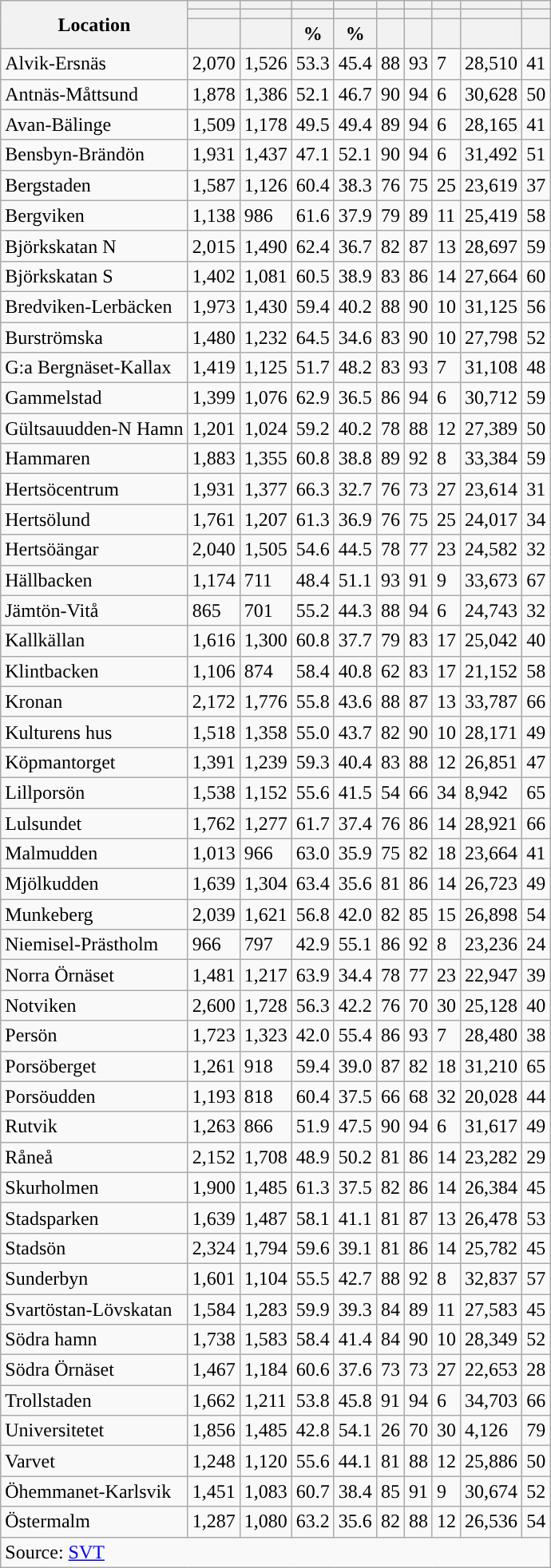<table role="presentation" class="wikitable sortable mw-collapsible mw-collapsed">
<tr>
<th rowspan="3">Location</th>
<th></th>
<th></th>
<th></th>
<th></th>
<th></th>
<th></th>
<th></th>
<th></th>
<th></th>
</tr>
<tr>
<th></th>
<th></th>
<th style="background:"></th>
<th style="background:"></th>
<th></th>
<th></th>
<th></th>
<th></th>
<th></th>
</tr>
<tr>
<th data-sort-type="number"></th>
<th data-sort-type="number"></th>
<th data-sort-type="number">%</th>
<th data-sort-type="number">%</th>
<th data-sort-type="number"></th>
<th data-sort-type="number"></th>
<th data-sort-type="number"></th>
<th data-sort-type="number"></th>
<th data-sort-type="number"></th>
</tr>
<tr>
<td align="left">Alvik-Ersnäs</td>
<td>2,070</td>
<td>1,526</td>
<td>53.3</td>
<td>45.4</td>
<td>88</td>
<td>93</td>
<td>7</td>
<td>28,510</td>
<td>41</td>
</tr>
<tr>
<td align="left">Antnäs-Måttsund</td>
<td>1,878</td>
<td>1,386</td>
<td>52.1</td>
<td>46.7</td>
<td>90</td>
<td>94</td>
<td>6</td>
<td>30,628</td>
<td>50</td>
</tr>
<tr>
<td align="left">Avan-Bälinge</td>
<td>1,509</td>
<td>1,178</td>
<td>49.5</td>
<td>49.4</td>
<td>89</td>
<td>94</td>
<td>6</td>
<td>28,165</td>
<td>41</td>
</tr>
<tr>
<td align="left">Bensbyn-Brändön</td>
<td>1,931</td>
<td>1,437</td>
<td>47.1</td>
<td>52.1</td>
<td>90</td>
<td>94</td>
<td>6</td>
<td>31,492</td>
<td>51</td>
</tr>
<tr>
<td align="left">Bergstaden</td>
<td>1,587</td>
<td>1,126</td>
<td>60.4</td>
<td>38.3</td>
<td>76</td>
<td>75</td>
<td>25</td>
<td>23,619</td>
<td>37</td>
</tr>
<tr>
<td align="left">Bergviken</td>
<td>1,138</td>
<td>986</td>
<td>61.6</td>
<td>37.9</td>
<td>79</td>
<td>89</td>
<td>11</td>
<td>25,419</td>
<td>58</td>
</tr>
<tr>
<td align="left">Björkskatan N</td>
<td>2,015</td>
<td>1,490</td>
<td>62.4</td>
<td>36.7</td>
<td>82</td>
<td>87</td>
<td>13</td>
<td>28,697</td>
<td>59</td>
</tr>
<tr>
<td align="left">Björkskatan S</td>
<td>1,402</td>
<td>1,081</td>
<td>60.5</td>
<td>38.9</td>
<td>83</td>
<td>86</td>
<td>14</td>
<td>27,664</td>
<td>60</td>
</tr>
<tr>
<td align="left">Bredviken-Lerbäcken</td>
<td>1,973</td>
<td>1,430</td>
<td>59.4</td>
<td>40.2</td>
<td>88</td>
<td>90</td>
<td>10</td>
<td>31,125</td>
<td>56</td>
</tr>
<tr>
<td align="left">Burströmska</td>
<td>1,480</td>
<td>1,232</td>
<td>64.5</td>
<td>34.6</td>
<td>83</td>
<td>90</td>
<td>10</td>
<td>27,798</td>
<td>52</td>
</tr>
<tr>
<td align="left">G:a Bergnäset-Kallax</td>
<td>1,419</td>
<td>1,125</td>
<td>51.7</td>
<td>48.2</td>
<td>83</td>
<td>93</td>
<td>7</td>
<td>31,108</td>
<td>48</td>
</tr>
<tr>
<td align="left">Gammelstad</td>
<td>1,399</td>
<td>1,076</td>
<td>62.9</td>
<td>36.5</td>
<td>86</td>
<td>94</td>
<td>6</td>
<td>30,712</td>
<td>59</td>
</tr>
<tr>
<td align="left">Gültsauudden-N Hamn</td>
<td>1,201</td>
<td>1,024</td>
<td>59.2</td>
<td>40.2</td>
<td>78</td>
<td>88</td>
<td>12</td>
<td>27,389</td>
<td>50</td>
</tr>
<tr>
<td align="left">Hammaren</td>
<td>1,883</td>
<td>1,355</td>
<td>60.8</td>
<td>38.8</td>
<td>89</td>
<td>92</td>
<td>8</td>
<td>33,384</td>
<td>59</td>
</tr>
<tr>
<td align="left">Hertsöcentrum</td>
<td>1,931</td>
<td>1,377</td>
<td>66.3</td>
<td>32.7</td>
<td>76</td>
<td>73</td>
<td>27</td>
<td>23,614</td>
<td>31</td>
</tr>
<tr>
<td align="left">Hertsölund</td>
<td>1,761</td>
<td>1,207</td>
<td>61.3</td>
<td>36.9</td>
<td>76</td>
<td>75</td>
<td>25</td>
<td>24,017</td>
<td>34</td>
</tr>
<tr>
<td align="left">Hertsöängar</td>
<td>2,040</td>
<td>1,505</td>
<td>54.6</td>
<td>44.5</td>
<td>78</td>
<td>77</td>
<td>23</td>
<td>24,582</td>
<td>32</td>
</tr>
<tr>
<td align="left">Hällbacken</td>
<td>1,174</td>
<td>711</td>
<td>48.4</td>
<td>51.1</td>
<td>93</td>
<td>91</td>
<td>9</td>
<td>33,673</td>
<td>67</td>
</tr>
<tr>
<td align="left">Jämtön-Vitå</td>
<td>865</td>
<td>701</td>
<td>55.2</td>
<td>44.3</td>
<td>88</td>
<td>94</td>
<td>6</td>
<td>24,743</td>
<td>32</td>
</tr>
<tr>
<td align="left">Kallkällan</td>
<td>1,616</td>
<td>1,300</td>
<td>60.8</td>
<td>37.7</td>
<td>79</td>
<td>83</td>
<td>17</td>
<td>25,042</td>
<td>40</td>
</tr>
<tr>
<td align="left">Klintbacken</td>
<td>1,106</td>
<td>874</td>
<td>58.4</td>
<td>40.8</td>
<td>62</td>
<td>83</td>
<td>17</td>
<td>21,152</td>
<td>58</td>
</tr>
<tr>
<td align="left">Kronan</td>
<td>2,172</td>
<td>1,776</td>
<td>55.8</td>
<td>43.6</td>
<td>88</td>
<td>87</td>
<td>13</td>
<td>33,787</td>
<td>66</td>
</tr>
<tr>
<td align="left">Kulturens hus</td>
<td>1,518</td>
<td>1,358</td>
<td>55.0</td>
<td>43.7</td>
<td>82</td>
<td>90</td>
<td>10</td>
<td>28,171</td>
<td>49</td>
</tr>
<tr>
<td align="left">Köpmantorget</td>
<td>1,391</td>
<td>1,239</td>
<td>59.3</td>
<td>40.4</td>
<td>83</td>
<td>88</td>
<td>12</td>
<td>26,851</td>
<td>47</td>
</tr>
<tr>
<td align="left">Lillporsön</td>
<td>1,538</td>
<td>1,152</td>
<td>55.6</td>
<td>41.5</td>
<td>54</td>
<td>66</td>
<td>34</td>
<td>8,942</td>
<td>65</td>
</tr>
<tr>
<td align="left">Lulsundet</td>
<td>1,762</td>
<td>1,277</td>
<td>61.7</td>
<td>37.4</td>
<td>76</td>
<td>86</td>
<td>14</td>
<td>28,921</td>
<td>66</td>
</tr>
<tr>
<td align="left">Malmudden</td>
<td>1,013</td>
<td>966</td>
<td>63.0</td>
<td>35.9</td>
<td>75</td>
<td>82</td>
<td>18</td>
<td>23,664</td>
<td>41</td>
</tr>
<tr>
<td align="left">Mjölkudden</td>
<td>1,639</td>
<td>1,304</td>
<td>63.4</td>
<td>35.6</td>
<td>81</td>
<td>86</td>
<td>14</td>
<td>26,723</td>
<td>49</td>
</tr>
<tr>
<td align="left">Munkeberg</td>
<td>2,039</td>
<td>1,621</td>
<td>56.8</td>
<td>42.0</td>
<td>82</td>
<td>85</td>
<td>15</td>
<td>26,898</td>
<td>54</td>
</tr>
<tr>
<td align="left">Niemisel-Prästholm</td>
<td>966</td>
<td>797</td>
<td>42.9</td>
<td>55.1</td>
<td>86</td>
<td>92</td>
<td>8</td>
<td>23,236</td>
<td>24</td>
</tr>
<tr>
<td align="left">Norra Örnäset</td>
<td>1,481</td>
<td>1,217</td>
<td>63.9</td>
<td>34.4</td>
<td>78</td>
<td>77</td>
<td>23</td>
<td>22,947</td>
<td>39</td>
</tr>
<tr>
<td align="left">Notviken</td>
<td>2,600</td>
<td>1,728</td>
<td>56.3</td>
<td>42.2</td>
<td>76</td>
<td>70</td>
<td>30</td>
<td>25,128</td>
<td>40</td>
</tr>
<tr>
<td align="left">Persön</td>
<td>1,723</td>
<td>1,323</td>
<td>42.0</td>
<td>55.4</td>
<td>86</td>
<td>93</td>
<td>7</td>
<td>28,480</td>
<td>38</td>
</tr>
<tr>
<td align="left">Porsöberget</td>
<td>1,261</td>
<td>918</td>
<td>59.4</td>
<td>39.0</td>
<td>87</td>
<td>82</td>
<td>18</td>
<td>31,210</td>
<td>65</td>
</tr>
<tr>
<td align="left">Porsöudden</td>
<td>1,193</td>
<td>818</td>
<td>60.4</td>
<td>37.5</td>
<td>66</td>
<td>68</td>
<td>32</td>
<td>20,028</td>
<td>44</td>
</tr>
<tr>
<td align="left">Rutvik</td>
<td>1,263</td>
<td>866</td>
<td>51.9</td>
<td>47.5</td>
<td>90</td>
<td>94</td>
<td>6</td>
<td>31,617</td>
<td>49</td>
</tr>
<tr>
<td align="left">Råneå</td>
<td>2,152</td>
<td>1,708</td>
<td>48.9</td>
<td>50.2</td>
<td>81</td>
<td>86</td>
<td>14</td>
<td>23,282</td>
<td>29</td>
</tr>
<tr>
<td align="left">Skurholmen</td>
<td>1,900</td>
<td>1,485</td>
<td>61.3</td>
<td>37.5</td>
<td>82</td>
<td>86</td>
<td>14</td>
<td>26,384</td>
<td>45</td>
</tr>
<tr>
<td align="left">Stadsparken</td>
<td>1,639</td>
<td>1,487</td>
<td>58.1</td>
<td>41.1</td>
<td>81</td>
<td>87</td>
<td>13</td>
<td>26,478</td>
<td>53</td>
</tr>
<tr>
<td align="left">Stadsön</td>
<td>2,324</td>
<td>1,794</td>
<td>59.6</td>
<td>39.1</td>
<td>81</td>
<td>86</td>
<td>14</td>
<td>25,782</td>
<td>45</td>
</tr>
<tr>
<td align="left">Sunderbyn</td>
<td>1,601</td>
<td>1,104</td>
<td>55.5</td>
<td>42.7</td>
<td>88</td>
<td>92</td>
<td>8</td>
<td>32,837</td>
<td>57</td>
</tr>
<tr>
<td align="left">Svartöstan-Lövskatan</td>
<td>1,584</td>
<td>1,283</td>
<td>59.9</td>
<td>39.3</td>
<td>84</td>
<td>89</td>
<td>11</td>
<td>27,583</td>
<td>45</td>
</tr>
<tr>
<td align="left">Södra hamn</td>
<td>1,738</td>
<td>1,583</td>
<td>58.4</td>
<td>41.4</td>
<td>84</td>
<td>90</td>
<td>10</td>
<td>28,349</td>
<td>52</td>
</tr>
<tr>
<td align="left">Södra Örnäset</td>
<td>1,467</td>
<td>1,184</td>
<td>60.6</td>
<td>37.6</td>
<td>73</td>
<td>73</td>
<td>27</td>
<td>22,653</td>
<td>28</td>
</tr>
<tr>
<td align="left">Trollstaden</td>
<td>1,662</td>
<td>1,211</td>
<td>53.8</td>
<td>45.8</td>
<td>91</td>
<td>94</td>
<td>6</td>
<td>34,703</td>
<td>66</td>
</tr>
<tr>
<td align="left">Universitetet</td>
<td>1,856</td>
<td>1,485</td>
<td>42.8</td>
<td>54.1</td>
<td>26</td>
<td>70</td>
<td>30</td>
<td>4,126</td>
<td>79</td>
</tr>
<tr>
<td align="left">Varvet</td>
<td>1,248</td>
<td>1,120</td>
<td>55.6</td>
<td>44.1</td>
<td>81</td>
<td>88</td>
<td>12</td>
<td>25,886</td>
<td>50</td>
</tr>
<tr>
<td align="left">Öhemmanet-Karlsvik</td>
<td>1,451</td>
<td>1,083</td>
<td>60.7</td>
<td>38.4</td>
<td>85</td>
<td>91</td>
<td>9</td>
<td>30,674</td>
<td>52</td>
</tr>
<tr>
<td align="left">Östermalm</td>
<td>1,287</td>
<td>1,080</td>
<td>63.2</td>
<td>35.6</td>
<td>82</td>
<td>88</td>
<td>12</td>
<td>26,536</td>
<td>54</td>
</tr>
<tr>
<td colspan="10" align="left">Source: <a href='#'>SVT</a></td>
</tr>
</table>
